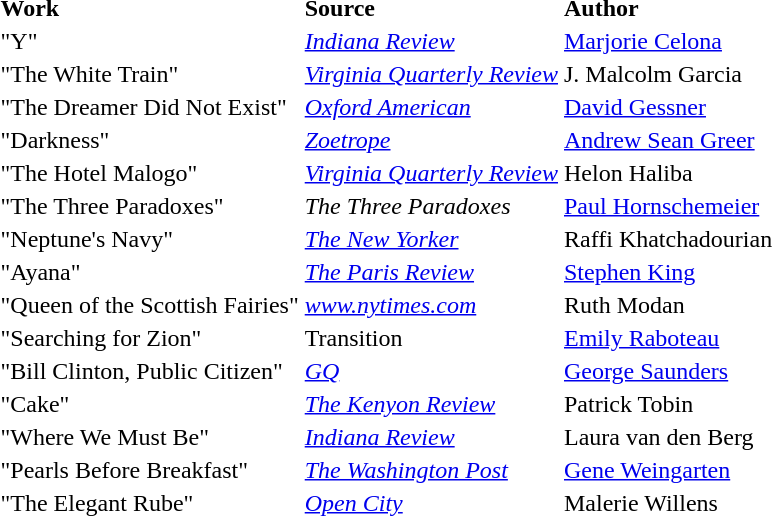<table>
<tr>
<td><strong>Work</strong></td>
<td><strong>Source</strong></td>
<td><strong>Author</strong></td>
</tr>
<tr>
<td>"Y"</td>
<td><em><a href='#'>Indiana Review</a></em></td>
<td><a href='#'>Marjorie Celona</a></td>
</tr>
<tr>
<td>"The White Train"</td>
<td><em><a href='#'>Virginia Quarterly Review</a></em></td>
<td>J. Malcolm Garcia</td>
</tr>
<tr>
<td>"The Dreamer Did Not Exist"</td>
<td><em><a href='#'>Oxford American</a></em></td>
<td><a href='#'>David Gessner</a></td>
</tr>
<tr>
<td>"Darkness"</td>
<td><em><a href='#'>Zoetrope</a></em></td>
<td><a href='#'>Andrew Sean Greer</a></td>
</tr>
<tr>
<td>"The Hotel Malogo"</td>
<td><em><a href='#'>Virginia Quarterly Review</a></em></td>
<td>Helon Haliba</td>
</tr>
<tr>
<td>"The Three Paradoxes"</td>
<td><em>The Three Paradoxes</em></td>
<td><a href='#'>Paul Hornschemeier</a></td>
</tr>
<tr>
<td>"Neptune's Navy"</td>
<td><em><a href='#'>The New Yorker</a></em></td>
<td>Raffi Khatchadourian</td>
</tr>
<tr>
<td>"Ayana"</td>
<td><em><a href='#'>The Paris Review</a></em></td>
<td><a href='#'>Stephen King</a></td>
</tr>
<tr>
<td>"Queen of the Scottish Fairies"</td>
<td><em><a href='#'>www.nytimes.com</a></em></td>
<td>Ruth Modan</td>
</tr>
<tr>
<td>"Searching for Zion"</td>
<td>Transition</td>
<td><a href='#'>Emily Raboteau</a></td>
</tr>
<tr>
<td>"Bill Clinton, Public Citizen"</td>
<td><em><a href='#'>GQ</a></em></td>
<td><a href='#'>George Saunders</a></td>
</tr>
<tr>
<td>"Cake"</td>
<td><em><a href='#'>The Kenyon Review</a></em></td>
<td>Patrick Tobin</td>
</tr>
<tr>
<td>"Where We Must Be"</td>
<td><em><a href='#'>Indiana Review</a></em></td>
<td>Laura van den Berg</td>
</tr>
<tr>
<td>"Pearls Before Breakfast"</td>
<td><em><a href='#'>The Washington Post</a></em></td>
<td><a href='#'>Gene Weingarten</a></td>
</tr>
<tr>
<td>"The Elegant Rube"</td>
<td><em><a href='#'>Open City</a></em></td>
<td>Malerie Willens</td>
</tr>
<tr>
</tr>
<tr>
</tr>
</table>
